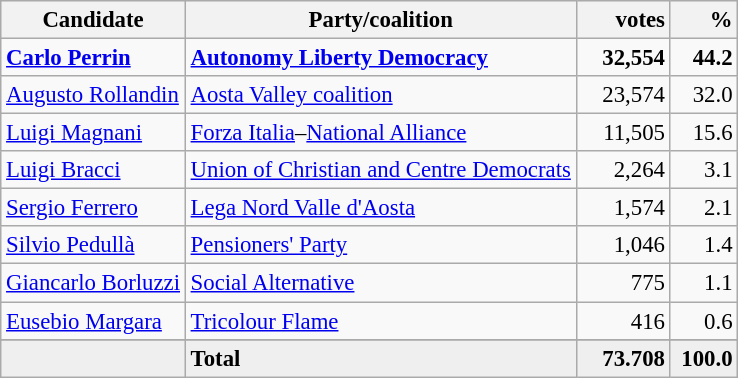<table class="wikitable" style="font-size:95%">
<tr bgcolor="EFEFEF">
<th>Candidate</th>
<th>Party/coalition</th>
<th>      votes</th>
<th>      %</th>
</tr>
<tr>
<td><strong><a href='#'>Carlo Perrin</a></strong></td>
<td><strong><a href='#'>Autonomy Liberty Democracy</a></strong></td>
<td align=right><strong>32,554</strong></td>
<td align=right><strong>44.2</strong></td>
</tr>
<tr>
<td><a href='#'>Augusto Rollandin</a></td>
<td><a href='#'>Aosta Valley coalition</a></td>
<td align=right>23,574</td>
<td align=right>32.0</td>
</tr>
<tr>
<td><a href='#'>Luigi Magnani</a></td>
<td><a href='#'>Forza Italia</a>–<a href='#'>National Alliance</a></td>
<td align=right>11,505</td>
<td align=right>15.6</td>
</tr>
<tr>
<td><a href='#'>Luigi Bracci</a></td>
<td><a href='#'>Union of Christian and Centre Democrats</a></td>
<td align=right>2,264</td>
<td align=right>3.1</td>
</tr>
<tr>
<td><a href='#'>Sergio Ferrero</a></td>
<td><a href='#'>Lega Nord Valle d'Aosta</a></td>
<td align=right>1,574</td>
<td align=right>2.1</td>
</tr>
<tr>
<td><a href='#'>Silvio Pedullà</a></td>
<td><a href='#'>Pensioners' Party</a></td>
<td align=right>1,046</td>
<td align=right>1.4</td>
</tr>
<tr>
<td><a href='#'>Giancarlo Borluzzi</a></td>
<td><a href='#'>Social Alternative</a></td>
<td align=right>775</td>
<td align=right>1.1</td>
</tr>
<tr>
<td><a href='#'>Eusebio Margara</a></td>
<td><a href='#'>Tricolour Flame</a></td>
<td align=right>416</td>
<td align=right>0.6</td>
</tr>
<tr>
</tr>
<tr bgcolor="EFEFEF">
<td></td>
<td><strong>Total</strong></td>
<td align=right><strong>73.708</strong></td>
<td align=right><strong>100.0</strong></td>
</tr>
</table>
